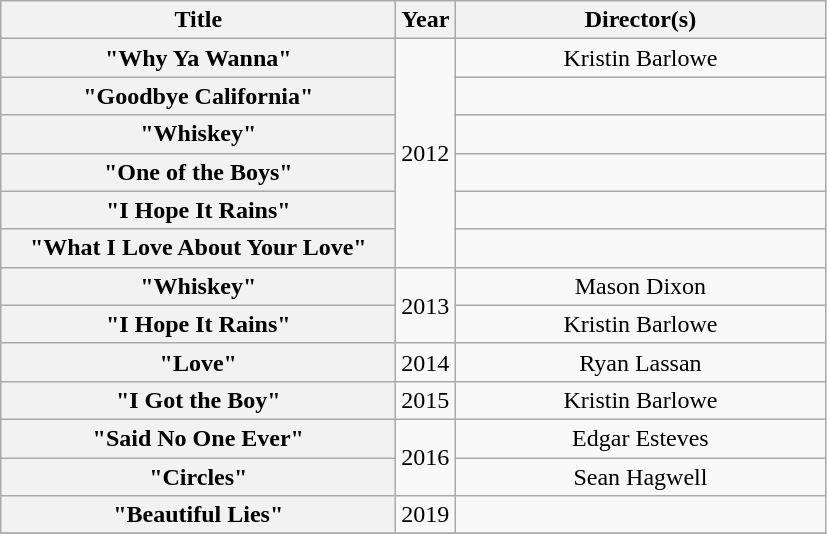<table class="wikitable plainrowheaders" style="text-align:center;">
<tr>
<th scope="col" style="width:16em;">Title</th>
<th scope="col">Year</th>
<th scope="col" style="width:15em;">Director(s)</th>
</tr>
<tr>
<th scope="row">"Why Ya Wanna"</th>
<td rowspan="6">2012</td>
<td>Kristin Barlowe</td>
</tr>
<tr>
<th scope="row">"Goodbye California"</th>
<td></td>
</tr>
<tr>
<th scope="row">"Whiskey"<br></th>
<td></td>
</tr>
<tr>
<th scope="row">"One of the Boys"</th>
<td></td>
</tr>
<tr>
<th scope="row">"I Hope It Rains"<br></th>
<td></td>
</tr>
<tr>
<th scope="row">"What I Love About Your Love"</th>
<td></td>
</tr>
<tr>
<th scope="row">"Whiskey"</th>
<td rowspan="2">2013</td>
<td>Mason Dixon</td>
</tr>
<tr>
<th scope="row">"I Hope It Rains"</th>
<td>Kristin Barlowe</td>
</tr>
<tr>
<th scope="row">"Love"</th>
<td>2014</td>
<td>Ryan Lassan</td>
</tr>
<tr>
<th scope="row">"I Got the Boy"</th>
<td>2015</td>
<td>Kristin Barlowe</td>
</tr>
<tr>
<th scope="row">"Said No One Ever"</th>
<td rowspan="2">2016</td>
<td>Edgar Esteves</td>
</tr>
<tr>
<th scope="row">"Circles"</th>
<td>Sean Hagwell</td>
</tr>
<tr>
<th scope="row">"Beautiful Lies"</th>
<td>2019</td>
<td></td>
</tr>
<tr>
</tr>
</table>
